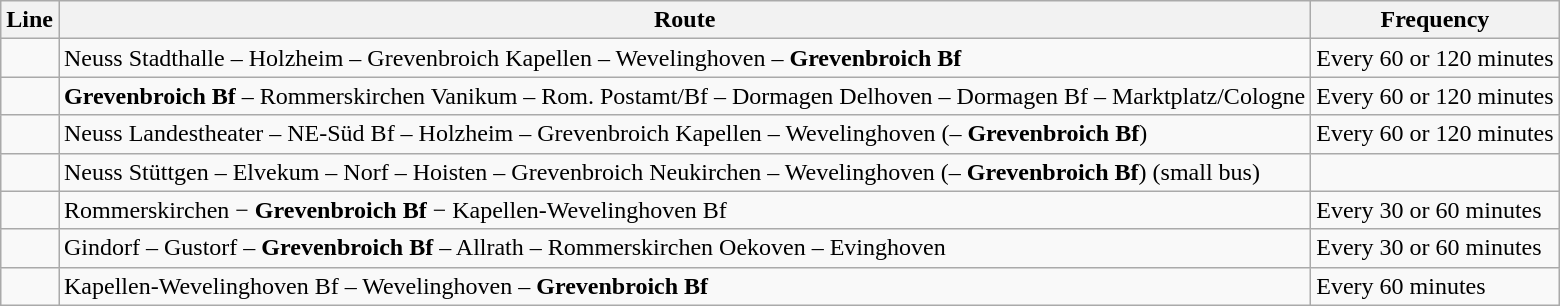<table class="wikitable">
<tr>
<th>Line</th>
<th>Route</th>
<th>Frequency</th>
</tr>
<tr>
<td></td>
<td>Neuss Stadthalle – Holzheim – Grevenbroich Kapellen – Wevelinghoven – <strong>Grevenbroich Bf</strong></td>
<td>Every 60 or 120 minutes</td>
</tr>
<tr>
<td></td>
<td><strong>Grevenbroich Bf</strong> – Rommerskirchen Vanikum – Rom. Postamt/Bf – Dormagen Delhoven – Dormagen Bf – Marktplatz/Cologne</td>
<td>Every 60 or 120 minutes</td>
</tr>
<tr>
<td></td>
<td>Neuss Landestheater – NE-Süd Bf – Holzheim – Grevenbroich Kapellen – Wevelinghoven (– <strong>Grevenbroich Bf</strong>)</td>
<td>Every 60 or 120 minutes</td>
</tr>
<tr>
<td></td>
<td>Neuss Stüttgen – Elvekum – Norf – Hoisten – Grevenbroich Neukirchen – Wevelinghoven (– <strong>Grevenbroich Bf</strong>) (small bus)</td>
<td></td>
</tr>
<tr>
<td></td>
<td>Rommerskirchen − <strong>Grevenbroich Bf</strong> − Kapellen-Wevelinghoven Bf</td>
<td>Every 30 or 60 minutes</td>
</tr>
<tr>
<td></td>
<td>Gindorf – Gustorf – <strong>Grevenbroich Bf</strong> – Allrath – Rommerskirchen Oekoven – Evinghoven</td>
<td>Every 30 or 60 minutes</td>
</tr>
<tr>
<td></td>
<td>Kapellen-Wevelinghoven Bf – Wevelinghoven – <strong>Grevenbroich Bf</strong></td>
<td>Every 60 minutes</td>
</tr>
</table>
